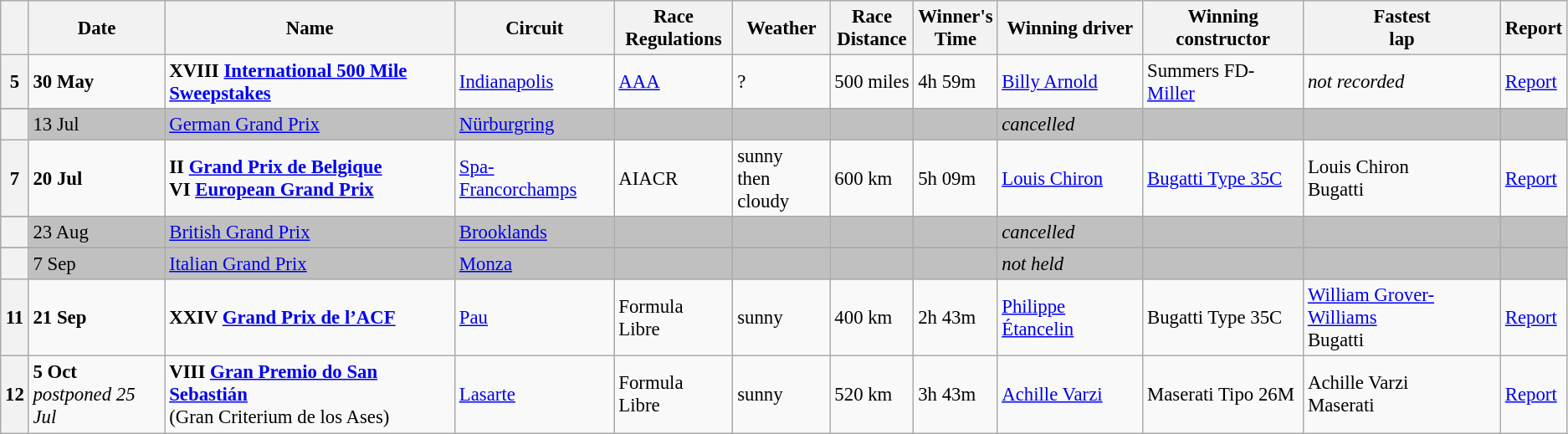<table class="wikitable" style="font-size:95%">
<tr>
<th></th>
<th>Date</th>
<th>Name</th>
<th>Circuit</th>
<th>Race<br>Regulations</th>
<th>Weather</th>
<th>Race<br>Distance</th>
<th>Winner's<br>Time</th>
<th>Winning driver</th>
<th>Winning<br>constructor</th>
<th>Fastest<br>lap</th>
<th>Report</th>
</tr>
<tr>
<th>5</th>
<td><strong>30 May</strong></td>
<td> <strong>XVIII <a href='#'>International 500 Mile <br>Sweepstakes</a></strong></td>
<td><a href='#'>Indianapolis</a></td>
<td><a href='#'>AAA</a></td>
<td>?</td>
<td>500 miles</td>
<td>4h 59m</td>
<td> <a href='#'>Billy Arnold</a></td>
<td>Summers FD-<a href='#'>Miller</a></td>
<td><em>not recorded</em></td>
<td><a href='#'>Report</a></td>
</tr>
<tr>
</tr>
<tr style="background:#C0C0C0;">
<th></th>
<td>13 Jul</td>
<td> <a href='#'>German Grand Prix</a></td>
<td><a href='#'>Nürburgring</a></td>
<td></td>
<td></td>
<td></td>
<td></td>
<td><em>cancelled</em></td>
<td></td>
<td></td>
<td></td>
</tr>
<tr>
<th>7</th>
<td><strong>20 Jul</strong></td>
<td> <strong>II <a href='#'>Grand Prix de Belgique</a><br>VI <a href='#'>European Grand Prix</a> </strong></td>
<td><a href='#'>Spa-Francorchamps</a></td>
<td>AIACR</td>
<td>sunny<br>then cloudy</td>
<td>600 km</td>
<td>5h 09m</td>
<td> <a href='#'>Louis Chiron</a></td>
<td><a href='#'>Bugatti Type 35C</a></td>
<td>Louis Chiron<br> Bugatti</td>
<td><a href='#'>Report</a></td>
</tr>
<tr>
</tr>
<tr style="background:#C0C0C0;">
<th></th>
<td>23 Aug</td>
<td> <a href='#'>British Grand Prix</a></td>
<td><a href='#'>Brooklands</a></td>
<td></td>
<td></td>
<td></td>
<td></td>
<td><em>cancelled</em></td>
<td></td>
<td></td>
<td></td>
</tr>
<tr>
</tr>
<tr style="background:#C0C0C0;">
<th></th>
<td>7 Sep</td>
<td> <a href='#'>Italian Grand Prix</a></td>
<td><a href='#'>Monza</a></td>
<td></td>
<td></td>
<td></td>
<td></td>
<td><em>not held</em></td>
<td></td>
<td></td>
<td></td>
</tr>
<tr>
<th>11</th>
<td><strong>21 Sep</strong></td>
<td> <strong>XXIV <a href='#'>Grand Prix de l’ACF</a> </strong></td>
<td><a href='#'>Pau</a></td>
<td>Formula Libre</td>
<td>sunny</td>
<td>400 km</td>
<td>2h 43m</td>
<td> <a href='#'>Philippe Étancelin</a></td>
<td>Bugatti Type 35C</td>
<td><a href='#'>William Grover-Williams</a><br> Bugatti</td>
<td><a href='#'>Report</a></td>
</tr>
<tr>
<th>12</th>
<td><strong>5 Oct</strong><br> <em>postponed 25 Jul</em></td>
<td> <strong>VIII <a href='#'>Gran Premio do San Sebastián</a></strong> <br>(Gran Criterium de los Ases)</td>
<td><a href='#'>Lasarte</a></td>
<td>Formula Libre</td>
<td>sunny</td>
<td>520 km</td>
<td>3h 43m</td>
<td> <a href='#'>Achille Varzi</a></td>
<td>Maserati Tipo 26M</td>
<td>Achille Varzi<br> Maserati</td>
<td><a href='#'>Report</a></td>
</tr>
</table>
